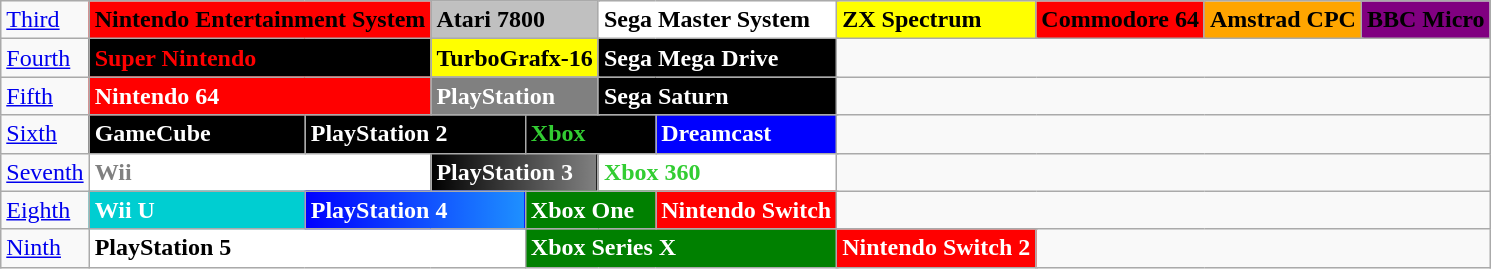<table class="wikitable">
<tr>
<td><a href='#'>Third</a></td>
<td colspan="4" style="background:red;color:black"><strong>Nintendo Entertainment System</strong></td>
<td colspan="4" style="background:silver;color:black"><strong>Atari 7800</strong></td>
<td colspan="4" style="background:white;color:black"><strong>Sega Master System</strong></td>
<td colspan="3" style="background:yellow"><strong>ZX Spectrum</strong></td>
<td colspan="3" style="background:red"><strong>Commodore 64</strong></td>
<td colspan="3" style="background:orange"><strong>Amstrad CPC</strong></td>
<td colspan="3" style="background:purple"><strong>BBC Micro</strong></td>
</tr>
<tr>
<td><a href='#'>Fourth</a></td>
<td colspan="4" style="background:black;color:red;"><strong>Super Nintendo</strong></td>
<td colspan="4" style="background:yellow;color:black"><strong>TurboGrafx-16</strong></td>
<td colspan="4" style="background:black;color:white"><strong>Sega Mega Drive</strong></td>
<td colspan="10"></td>
</tr>
<tr>
<td><a href='#'>Fifth</a></td>
<td colspan="4" style="background:red;color:white;"><strong>Nintendo 64</strong></td>
<td colspan="4" style="background:gray;color:white"><strong>PlayStation</strong></td>
<td colspan="4" style="background:black;color:white"><strong>Sega Saturn</strong></td>
<td colspan="10"></td>
</tr>
<tr>
<td><a href='#'>Sixth</a></td>
<td colspan="3" style="background:black;color:white;"><strong>GameCube</strong></td>
<td colspan="3" style="background:black;color:white"><strong>PlayStation 2</strong></td>
<td colspan="3" style="background:black;color:limegreen"><strong>Xbox</strong></td>
<td colspan="3" style="background:blue;color:white"><strong>Dreamcast</strong></td>
<td colspan="10"></td>
</tr>
<tr>
<td><a href='#'>Seventh</a></td>
<td colspan="4" style="background:white;color:gray;"><strong>Wii</strong></td>
<td colspan="4" style="background:black linear-gradient(to right, black, gray);color:white"><strong>PlayStation 3</strong></td>
<td colspan="4" style="background:white;color:limegreen"><strong>Xbox 360</strong></td>
<td colspan="10"></td>
</tr>
<tr>
<td><a href='#'>Eighth</a></td>
<td colspan="3" style="background:darkturquoise;color:white;"><strong>Wii U</strong></td>
<td colspan="3" style="background:blue linear-gradient(to right, blue, DodgerBlue);color:white"><strong>PlayStation 4</strong></td>
<td colspan="3" style="background:green;color:white"><strong>Xbox One</strong></td>
<td colspan="3" style="background:red;color:white"><strong>Nintendo Switch</strong></td>
<td colspan="10"></td>
</tr>
<tr>
<td><a href='#'>Ninth</a></td>
<td colspan="6" style="background:white;color:black;"><strong>PlayStation 5</strong></td>
<td colspan="6" style="background:green;color:white"><strong>Xbox Series X</strong></td>
<td colspan="3" style="background:red;color:white"><strong>Nintendo Switch 2</strong></td>
<td colspan="10"></td>
</tr>
</table>
